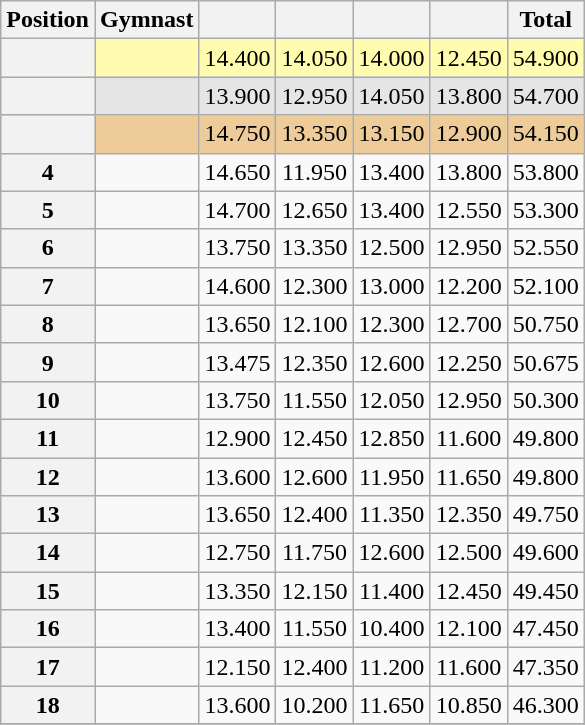<table class="wikitable sortable" style="text-align:center">
<tr>
<th scope=col>Position</th>
<th scope=col>Gymnast</th>
<th scope=col></th>
<th scope=col></th>
<th scope=col></th>
<th scope=col></th>
<th scope=col>Total</th>
</tr>
<tr bgcolor=fffcaf>
<th scope=row></th>
<td align=left></td>
<td>14.400</td>
<td>14.050</td>
<td>14.000</td>
<td>12.450</td>
<td>54.900</td>
</tr>
<tr bgcolor=e5e5e5>
<th scope=row></th>
<td align=left></td>
<td>13.900</td>
<td>12.950</td>
<td>14.050</td>
<td>13.800</td>
<td>54.700</td>
</tr>
<tr bgcolor=eecc99>
<th scope=row></th>
<td align=left></td>
<td>14.750</td>
<td>13.350</td>
<td>13.150</td>
<td>12.900</td>
<td>54.150</td>
</tr>
<tr>
<th scope=row>4</th>
<td align=left></td>
<td>14.650</td>
<td>11.950</td>
<td>13.400</td>
<td>13.800</td>
<td>53.800</td>
</tr>
<tr>
<th scope=row>5</th>
<td align=left></td>
<td>14.700</td>
<td>12.650</td>
<td>13.400</td>
<td>12.550</td>
<td>53.300</td>
</tr>
<tr>
<th scope=row>6</th>
<td align=left></td>
<td>13.750</td>
<td>13.350</td>
<td>12.500</td>
<td>12.950</td>
<td>52.550</td>
</tr>
<tr>
<th scope=row>7</th>
<td align=left></td>
<td>14.600</td>
<td>12.300</td>
<td>13.000</td>
<td>12.200</td>
<td>52.100</td>
</tr>
<tr>
<th scope=row>8</th>
<td align=left></td>
<td>13.650</td>
<td>12.100</td>
<td>12.300</td>
<td>12.700</td>
<td>50.750</td>
</tr>
<tr>
<th scope=row>9</th>
<td align=left></td>
<td>13.475</td>
<td>12.350</td>
<td>12.600</td>
<td>12.250</td>
<td>50.675</td>
</tr>
<tr>
<th scope=row>10</th>
<td align=left></td>
<td>13.750</td>
<td>11.550</td>
<td>12.050</td>
<td>12.950</td>
<td>50.300</td>
</tr>
<tr>
<th scope=row>11</th>
<td align=left></td>
<td>12.900</td>
<td>12.450</td>
<td>12.850</td>
<td>11.600</td>
<td>49.800</td>
</tr>
<tr>
<th scope=row>12</th>
<td align=left></td>
<td>13.600</td>
<td>12.600</td>
<td>11.950</td>
<td>11.650</td>
<td>49.800</td>
</tr>
<tr>
<th scope=row>13</th>
<td align=left></td>
<td>13.650</td>
<td>12.400</td>
<td>11.350</td>
<td>12.350</td>
<td>49.750</td>
</tr>
<tr>
<th scope=row>14</th>
<td align=left></td>
<td>12.750</td>
<td>11.750</td>
<td>12.600</td>
<td>12.500</td>
<td>49.600</td>
</tr>
<tr>
<th scope=row>15</th>
<td align=left></td>
<td>13.350</td>
<td>12.150</td>
<td>11.400</td>
<td>12.450</td>
<td>49.450</td>
</tr>
<tr>
<th scope=row>16</th>
<td align=left></td>
<td>13.400</td>
<td>11.550</td>
<td>10.400</td>
<td>12.100</td>
<td>47.450</td>
</tr>
<tr>
<th scope=row>17</th>
<td align=left></td>
<td>12.150</td>
<td>12.400</td>
<td>11.200</td>
<td>11.600</td>
<td>47.350</td>
</tr>
<tr>
<th scope=row>18</th>
<td align=left></td>
<td>13.600</td>
<td>10.200</td>
<td>11.650</td>
<td>10.850</td>
<td>46.300</td>
</tr>
<tr>
</tr>
</table>
